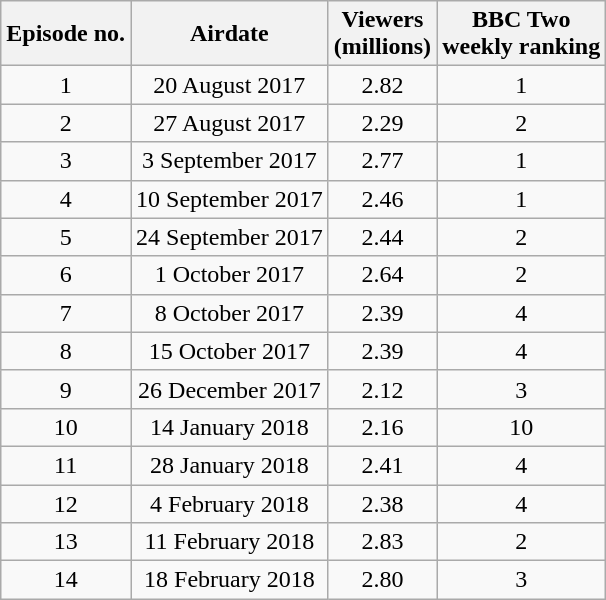<table class="wikitable" style="text-align:center;">
<tr>
<th>Episode no.</th>
<th>Airdate</th>
<th>Viewers<br>(millions)</th>
<th>BBC Two<br>weekly ranking</th>
</tr>
<tr>
<td>1</td>
<td>20 August 2017</td>
<td>2.82</td>
<td>1</td>
</tr>
<tr>
<td>2</td>
<td>27 August 2017</td>
<td>2.29</td>
<td>2</td>
</tr>
<tr>
<td>3</td>
<td>3 September 2017</td>
<td>2.77</td>
<td>1</td>
</tr>
<tr>
<td>4</td>
<td>10 September 2017</td>
<td>2.46</td>
<td>1</td>
</tr>
<tr>
<td>5</td>
<td>24 September 2017</td>
<td>2.44</td>
<td>2</td>
</tr>
<tr>
<td>6</td>
<td>1 October 2017</td>
<td>2.64</td>
<td>2</td>
</tr>
<tr>
<td>7</td>
<td>8 October 2017</td>
<td>2.39</td>
<td>4</td>
</tr>
<tr>
<td>8</td>
<td>15 October 2017</td>
<td>2.39</td>
<td>4</td>
</tr>
<tr>
<td>9</td>
<td>26 December 2017</td>
<td>2.12</td>
<td>3</td>
</tr>
<tr>
<td>10</td>
<td>14 January 2018</td>
<td>2.16</td>
<td>10</td>
</tr>
<tr>
<td>11</td>
<td>28 January 2018</td>
<td>2.41</td>
<td>4</td>
</tr>
<tr>
<td>12</td>
<td>4 February 2018</td>
<td>2.38</td>
<td>4</td>
</tr>
<tr>
<td>13</td>
<td>11 February 2018</td>
<td>2.83</td>
<td>2</td>
</tr>
<tr>
<td>14</td>
<td>18 February 2018</td>
<td>2.80</td>
<td>3</td>
</tr>
</table>
